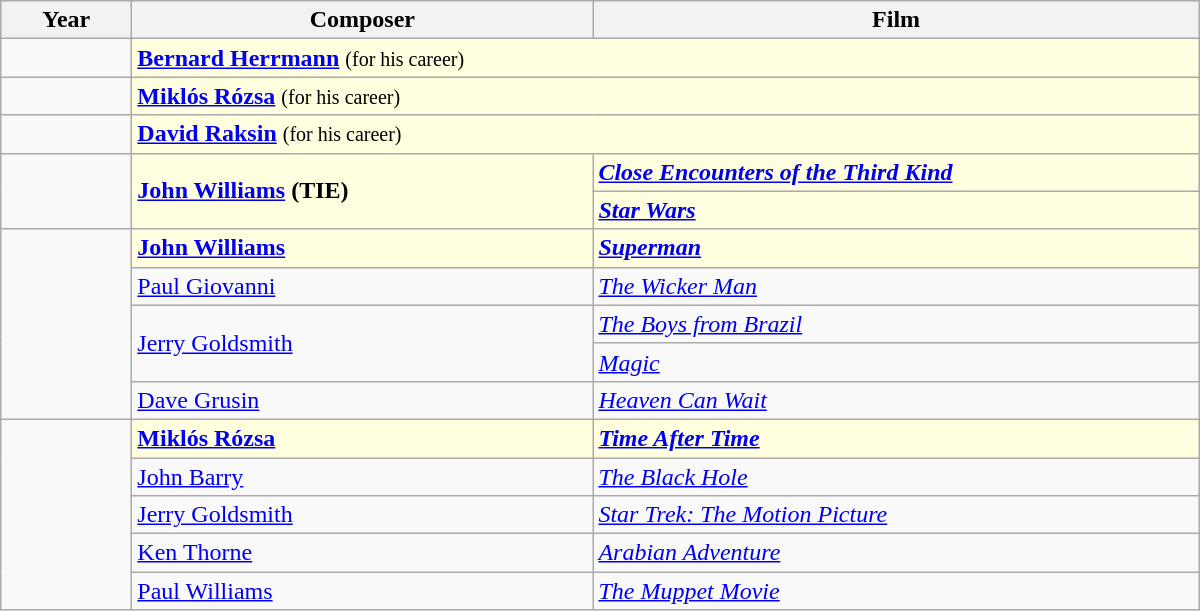<table class="wikitable" width="800px" border="1" cellpadding="5" cellspacing="0" align="centre">
<tr>
<th width="80px">Year</th>
<th width="300px">Composer</th>
<th>Film</th>
</tr>
<tr>
<td rowspan=1></td>
<td colspan=2 style="background:lightyellow"><strong><a href='#'>Bernard Herrmann</a></strong> <small>(for his career)</small></td>
</tr>
<tr>
<td rowspan=1></td>
<td colspan=2 style="background:lightyellow"><strong><a href='#'>Miklós Rózsa</a></strong> <small>(for his career)</small></td>
</tr>
<tr>
<td rowspan=1></td>
<td colspan=2 style="background:lightyellow"><strong><a href='#'>David Raksin</a></strong> <small>(for his career)</small></td>
</tr>
<tr>
<td rowspan=2></td>
<td rowspan=2 style="background:lightyellow"><strong><a href='#'>John Williams</a> (TIE)</strong></td>
<td style="background:lightyellow"><strong><em><a href='#'>Close Encounters of the Third Kind</a></em></strong></td>
</tr>
<tr>
<td style="background:lightyellow"><strong><em><a href='#'>Star Wars</a></em></strong></td>
</tr>
<tr>
<td rowspan=5></td>
<td style="background:lightyellow"><strong><a href='#'>John Williams</a></strong></td>
<td style="background:lightyellow"><strong><em><a href='#'>Superman</a></em></strong></td>
</tr>
<tr>
<td><a href='#'>Paul Giovanni</a></td>
<td><em><a href='#'>The Wicker Man</a></em></td>
</tr>
<tr>
<td rowspan="2"><a href='#'>Jerry Goldsmith</a></td>
<td><em><a href='#'>The Boys from Brazil</a></em></td>
</tr>
<tr>
<td><em><a href='#'>Magic</a></em></td>
</tr>
<tr>
<td><a href='#'>Dave Grusin</a></td>
<td><em><a href='#'>Heaven Can Wait</a></em></td>
</tr>
<tr>
<td rowspan=5></td>
<td style="background:lightyellow"><strong><a href='#'>Miklós Rózsa</a></strong></td>
<td style="background:lightyellow"><strong><em><a href='#'>Time After Time</a></em></strong></td>
</tr>
<tr>
<td><a href='#'>John Barry</a></td>
<td><em><a href='#'>The Black Hole</a></em></td>
</tr>
<tr>
<td><a href='#'>Jerry Goldsmith</a></td>
<td><em><a href='#'>Star Trek: The Motion Picture</a></em></td>
</tr>
<tr>
<td><a href='#'>Ken Thorne</a></td>
<td><em><a href='#'>Arabian Adventure</a></em></td>
</tr>
<tr>
<td><a href='#'>Paul Williams</a></td>
<td><em><a href='#'>The Muppet Movie</a></em></td>
</tr>
</table>
